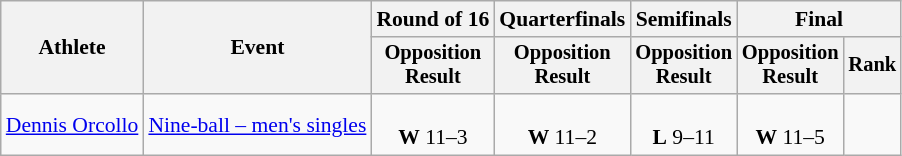<table class="wikitable" style="font-size:90%">
<tr>
<th rowspan="2">Athlete</th>
<th rowspan="2">Event</th>
<th>Round of 16</th>
<th>Quarterfinals</th>
<th>Semifinals</th>
<th colspan=2>Final</th>
</tr>
<tr style="font-size:95%">
<th>Opposition<br>Result</th>
<th>Opposition<br>Result</th>
<th>Opposition<br>Result</th>
<th>Opposition<br>Result</th>
<th>Rank</th>
</tr>
<tr align=center>
<td align=left><a href='#'>Dennis Orcollo</a></td>
<td align=left><a href='#'>Nine-ball – men's singles</a></td>
<td><br><strong>W</strong> 11–3</td>
<td><br><strong>W</strong> 11–2</td>
<td><br><strong>L</strong> 9–11</td>
<td><br><strong>W</strong> 11–5</td>
<td></td>
</tr>
</table>
